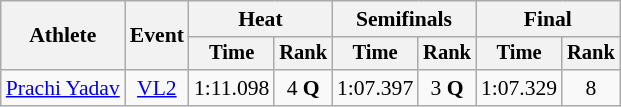<table class=wikitable style="font-size:90%; text-align:center">
<tr>
<th rowspan="2">Athlete</th>
<th rowspan="2">Event</th>
<th colspan="2">Heat</th>
<th colspan="2">Semifinals</th>
<th colspan="2">Final</th>
</tr>
<tr style=font-size:95%>
<th>Time</th>
<th>Rank</th>
<th>Time</th>
<th>Rank</th>
<th>Time</th>
<th>Rank</th>
</tr>
<tr>
<td><a href='#'>Prachi Yadav</a></td>
<td><a href='#'>VL2</a></td>
<td>1:11.098</td>
<td>4 <strong>Q</strong></td>
<td>1:07.397</td>
<td>3 <strong>Q</strong></td>
<td>1:07.329</td>
<td>8</td>
</tr>
</table>
